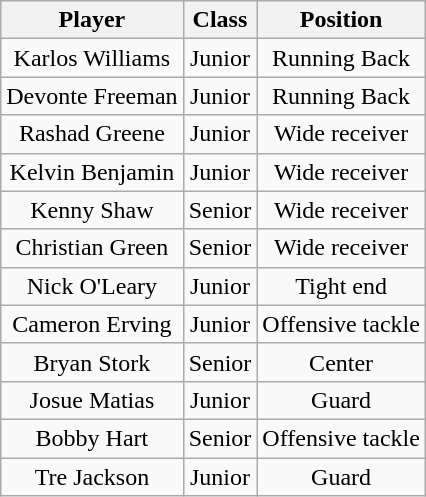<table class="wikitable" style="text-align: center;">
<tr>
<th>Player</th>
<th>Class</th>
<th>Position</th>
</tr>
<tr>
<td>Karlos Williams</td>
<td>Junior</td>
<td>Running Back</td>
</tr>
<tr>
<td>Devonte Freeman</td>
<td>Junior</td>
<td>Running Back</td>
</tr>
<tr>
<td>Rashad Greene</td>
<td>Junior</td>
<td>Wide receiver</td>
</tr>
<tr>
<td>Kelvin Benjamin</td>
<td>Junior</td>
<td>Wide receiver</td>
</tr>
<tr>
<td>Kenny Shaw</td>
<td>Senior</td>
<td>Wide receiver</td>
</tr>
<tr>
<td>Christian Green</td>
<td>Senior</td>
<td>Wide receiver</td>
</tr>
<tr>
<td>Nick O'Leary</td>
<td>Junior</td>
<td>Tight end</td>
</tr>
<tr>
<td>Cameron Erving</td>
<td>Junior</td>
<td>Offensive tackle</td>
</tr>
<tr>
<td>Bryan Stork</td>
<td>Senior</td>
<td>Center</td>
</tr>
<tr>
<td>Josue Matias</td>
<td>Junior</td>
<td>Guard</td>
</tr>
<tr>
<td>Bobby Hart</td>
<td>Senior</td>
<td>Offensive tackle</td>
</tr>
<tr>
<td>Tre Jackson</td>
<td>Junior</td>
<td>Guard</td>
</tr>
</table>
